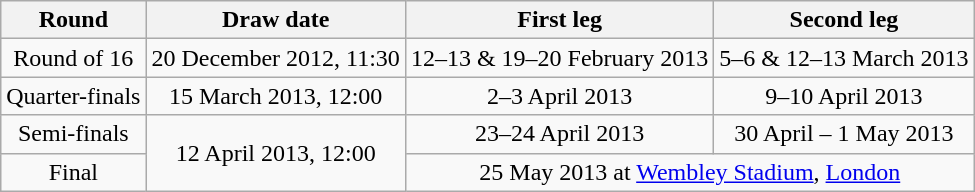<table class="wikitable" style="text-align:center">
<tr>
<th>Round</th>
<th>Draw date</th>
<th>First leg</th>
<th>Second leg</th>
</tr>
<tr>
<td>Round of 16</td>
<td>20 December 2012, 11:30</td>
<td>12–13 & 19–20 February 2013</td>
<td>5–6 & 12–13 March 2013</td>
</tr>
<tr>
<td>Quarter-finals</td>
<td>15 March 2013, 12:00</td>
<td>2–3 April 2013</td>
<td>9–10 April 2013</td>
</tr>
<tr>
<td>Semi-finals</td>
<td rowspan=2>12 April 2013, 12:00</td>
<td>23–24 April 2013</td>
<td>30 April – 1 May 2013</td>
</tr>
<tr>
<td>Final</td>
<td colspan=2>25 May 2013 at <a href='#'>Wembley Stadium</a>, <a href='#'>London</a></td>
</tr>
</table>
